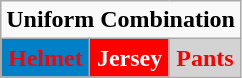<table class="wikitable"  style="display: inline-table;">
<tr>
<td align="center" Colspan="3"><strong>Uniform Combination</strong></td>
</tr>
<tr align="center">
<td style="background:#0080C6; color:red"><strong>Helmet</strong></td>
<td style="background:red; color:white"><strong>Jersey</strong></td>
<td style="background:lightgray; color:red"><strong>Pants</strong></td>
</tr>
</table>
